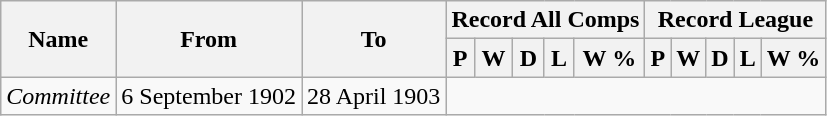<table style="text-align: center" class="wikitable">
<tr>
<th rowspan="2">Name</th>
<th rowspan="2">From</th>
<th rowspan="2">To</th>
<th colspan="5">Record All Comps</th>
<th colspan="5">Record League</th>
</tr>
<tr>
<th>P</th>
<th>W</th>
<th>D</th>
<th>L</th>
<th>W %</th>
<th>P</th>
<th>W</th>
<th>D</th>
<th>L</th>
<th>W %</th>
</tr>
<tr>
<td style="text-align:left;"><em>Committee</em></td>
<td>6 September 1902</td>
<td>28 April 1903<br>
</td>
</tr>
</table>
